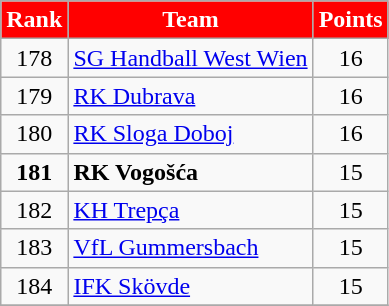<table class="wikitable" style="text-align: center">
<tr>
<th style="color:#FFFFFF; background:#FF0000">Rank</th>
<th style="color:#FFFFFF; background:#FF0000">Team</th>
<th style="color:#FFFFFF; background:#FF0000">Points</th>
</tr>
<tr>
<td>178</td>
<td align=left> <a href='#'>SG Handball West Wien</a></td>
<td>16</td>
</tr>
<tr>
<td>179</td>
<td align=left> <a href='#'>RK Dubrava</a></td>
<td>16</td>
</tr>
<tr>
<td>180</td>
<td align=left> <a href='#'>RK Sloga Doboj</a></td>
<td>16</td>
</tr>
<tr>
<td><strong>181</strong></td>
<td align=left> <strong>RK Vogošća</strong></td>
<td>15</td>
</tr>
<tr>
<td>182</td>
<td align=left> <a href='#'>KH Trepça</a></td>
<td>15</td>
</tr>
<tr>
<td>183</td>
<td align=left> <a href='#'>VfL Gummersbach</a></td>
<td>15</td>
</tr>
<tr>
<td>184</td>
<td align=left> <a href='#'>IFK Skövde</a></td>
<td>15</td>
</tr>
<tr>
</tr>
</table>
